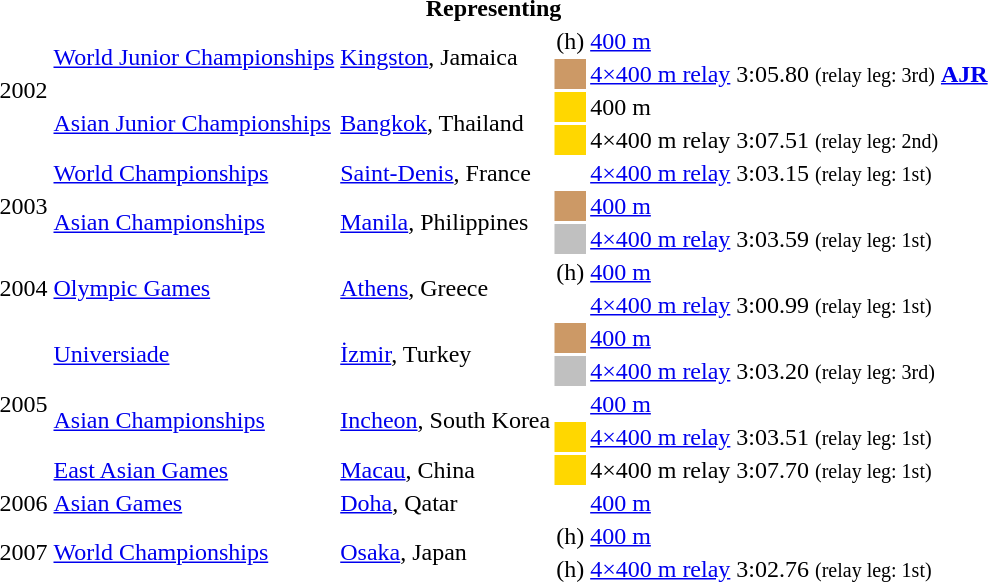<table>
<tr>
<th colspan="6">Representing </th>
</tr>
<tr>
<td rowspan=4>2002</td>
<td rowspan=2><a href='#'>World Junior Championships</a></td>
<td rowspan=2><a href='#'>Kingston</a>, Jamaica</td>
<td> (h)</td>
<td><a href='#'>400 m</a></td>
<td></td>
</tr>
<tr>
<td bgcolor="cc9966"></td>
<td><a href='#'>4×400 m relay</a></td>
<td>3:05.80 <small>(relay leg: 3rd)</small> <strong><a href='#'>AJR</a></strong></td>
</tr>
<tr>
<td rowspan=2><a href='#'>Asian Junior Championships</a></td>
<td rowspan=2><a href='#'>Bangkok</a>, Thailand</td>
<td bgcolor="gold"></td>
<td>400 m</td>
<td></td>
</tr>
<tr>
<td bgcolor="gold"></td>
<td>4×400 m relay</td>
<td>3:07.51 <small>(relay leg: 2nd)</small></td>
</tr>
<tr>
<td rowspan=3>2003</td>
<td><a href='#'>World Championships</a></td>
<td><a href='#'>Saint-Denis</a>, France</td>
<td></td>
<td><a href='#'>4×400 m relay</a></td>
<td>3:03.15 <small>(relay leg: 1st)</small></td>
</tr>
<tr>
<td rowspan=2><a href='#'>Asian Championships</a></td>
<td rowspan=2><a href='#'>Manila</a>, Philippines</td>
<td bgcolor="cc9966"></td>
<td><a href='#'>400 m</a></td>
<td></td>
</tr>
<tr>
<td bgcolor="silver"></td>
<td><a href='#'>4×400 m relay</a></td>
<td>3:03.59 <small>(relay leg: 1st)</small></td>
</tr>
<tr>
<td rowspan=2>2004</td>
<td rowspan=2><a href='#'>Olympic Games</a></td>
<td rowspan=2><a href='#'>Athens</a>, Greece</td>
<td> (h)</td>
<td><a href='#'>400 m</a></td>
<td></td>
</tr>
<tr>
<td></td>
<td><a href='#'>4×400 m relay</a></td>
<td>3:00.99 <small>(relay leg: 1st)</small></td>
</tr>
<tr>
<td rowspan=5>2005</td>
<td rowspan=2><a href='#'>Universiade</a></td>
<td rowspan=2><a href='#'>İzmir</a>, Turkey</td>
<td bgcolor="cc9966"></td>
<td><a href='#'>400 m</a></td>
<td></td>
</tr>
<tr>
<td bgcolor="silver"></td>
<td><a href='#'>4×400 m relay</a></td>
<td>3:03.20 <small>(relay leg: 3rd)</small> <strong></strong></td>
</tr>
<tr>
<td rowspan=2><a href='#'>Asian Championships</a></td>
<td rowspan=2><a href='#'>Incheon</a>, South Korea</td>
<td></td>
<td><a href='#'>400 m</a></td>
<td></td>
</tr>
<tr>
<td bgcolor="gold"></td>
<td><a href='#'>4×400 m relay</a></td>
<td>3:03.51 <small>(relay leg: 1st)</small></td>
</tr>
<tr>
<td><a href='#'>East Asian Games</a></td>
<td><a href='#'>Macau</a>, China</td>
<td bgcolor="gold"></td>
<td>4×400 m relay</td>
<td>3:07.70 <small>(relay leg: 1st)</small></td>
</tr>
<tr>
<td>2006</td>
<td><a href='#'>Asian Games</a></td>
<td><a href='#'>Doha</a>, Qatar</td>
<td></td>
<td><a href='#'>400 m</a></td>
<td></td>
</tr>
<tr>
<td rowspan=2>2007</td>
<td rowspan=2><a href='#'>World Championships</a></td>
<td rowspan=2><a href='#'>Osaka</a>, Japan</td>
<td> (h)</td>
<td><a href='#'>400 m</a></td>
<td></td>
</tr>
<tr>
<td> (h)</td>
<td><a href='#'>4×400 m relay</a></td>
<td>3:02.76 <small>(relay leg: 1st)</small></td>
</tr>
</table>
